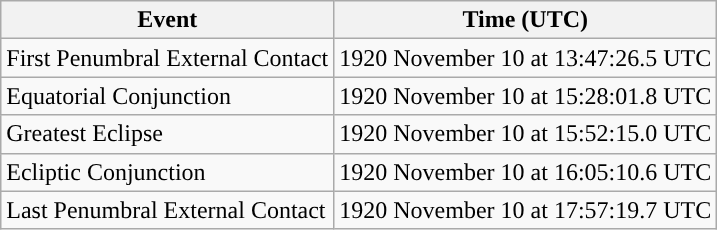<table class="wikitable">
<tr>
<th>Event</th>
<th>Time (UTC)</th>
</tr>
<tr>
<td>First Penumbral External Contact</td>
<td>1920 November 10 at 13:47:26.5 UTC</td>
</tr>
<tr>
<td>Equatorial Conjunction</td>
<td>1920 November 10 at 15:28:01.8 UTC</td>
</tr>
<tr>
<td>Greatest Eclipse</td>
<td>1920 November 10 at 15:52:15.0 UTC</td>
</tr>
<tr>
<td>Ecliptic Conjunction</td>
<td>1920 November 10 at 16:05:10.6 UTC</td>
</tr>
<tr>
<td>Last Penumbral External Contact</td>
<td>1920 November 10 at 17:57:19.7 UTC</td>
</tr>
</table>
